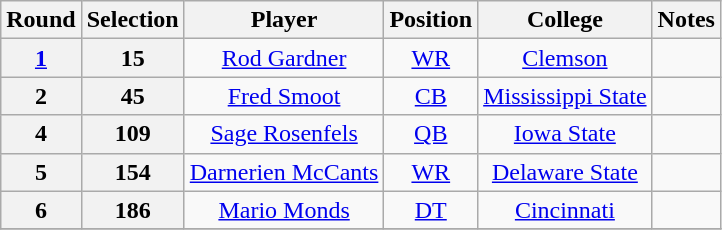<table class="wikitable" style="text-align:center">
<tr>
<th>Round</th>
<th>Selection</th>
<th>Player</th>
<th>Position</th>
<th>College</th>
<th>Notes</th>
</tr>
<tr>
<th><a href='#'>1</a></th>
<th>15</th>
<td><a href='#'>Rod Gardner</a></td>
<td><a href='#'>WR</a></td>
<td><a href='#'>Clemson</a></td>
<td></td>
</tr>
<tr>
<th>2</th>
<th>45</th>
<td><a href='#'>Fred Smoot</a></td>
<td><a href='#'>CB</a></td>
<td><a href='#'>Mississippi State</a></td>
<td></td>
</tr>
<tr>
<th>4</th>
<th>109</th>
<td><a href='#'>Sage Rosenfels</a></td>
<td><a href='#'>QB</a></td>
<td><a href='#'>Iowa State</a></td>
<td></td>
</tr>
<tr>
<th>5</th>
<th>154</th>
<td><a href='#'>Darnerien McCants</a></td>
<td><a href='#'>WR</a></td>
<td><a href='#'>Delaware State</a></td>
<td></td>
</tr>
<tr>
<th>6</th>
<th>186</th>
<td><a href='#'>Mario Monds</a></td>
<td><a href='#'>DT</a></td>
<td><a href='#'>Cincinnati</a></td>
<td></td>
</tr>
<tr>
</tr>
</table>
